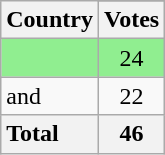<table class="wikitable" style="text-align: center;">
<tr>
<th rowspan=2>Country</th>
</tr>
<tr>
<th>Votes</th>
</tr>
<tr style="background:#90ee90;">
<td style="text-align:left;"></td>
<td>24</td>
</tr>
<tr>
<td style="text-align:left;"> and </td>
<td>22</td>
</tr>
<tr>
<th style="text-align:left;">Total</th>
<th>46</th>
</tr>
</table>
